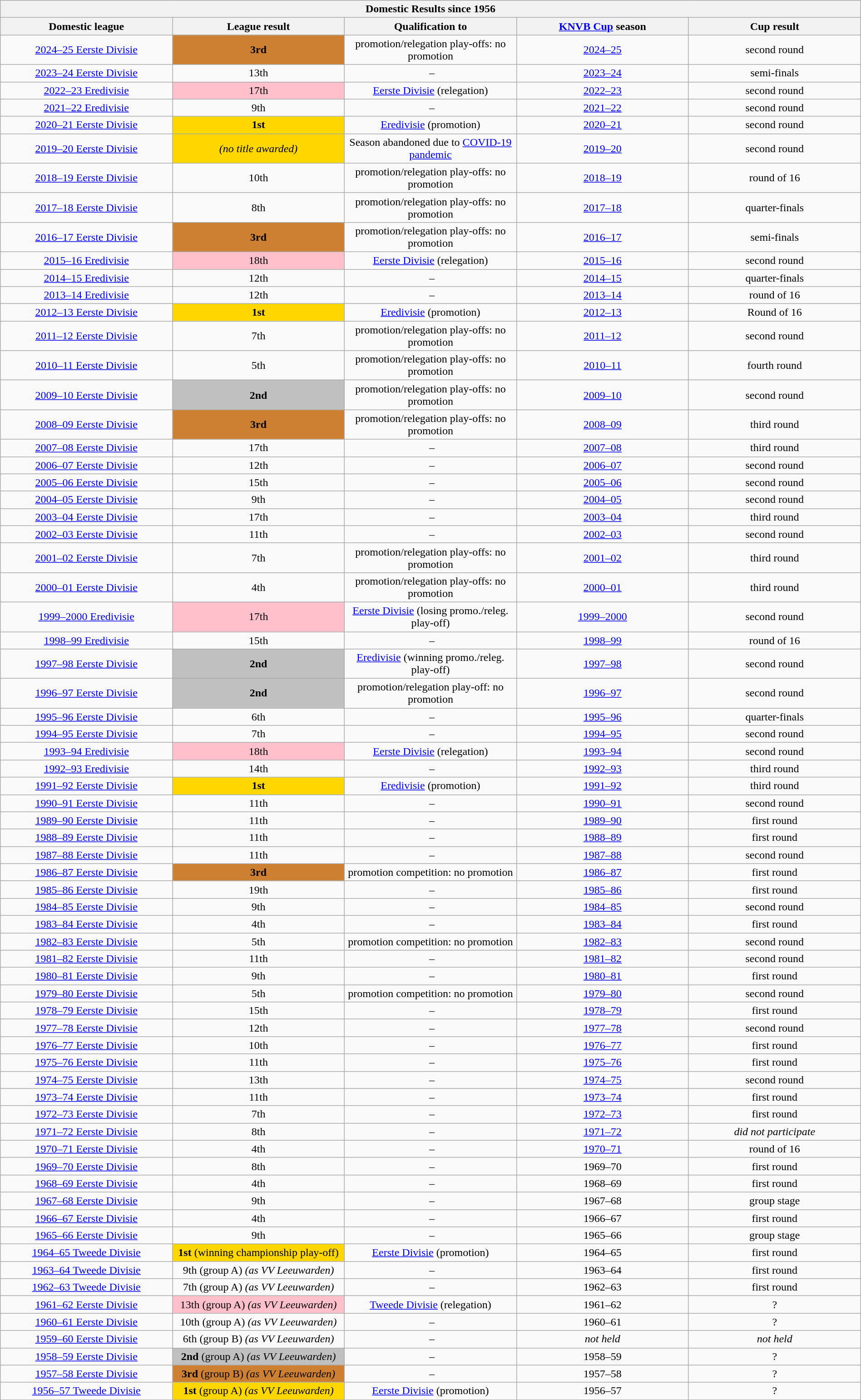<table class="wikitable collapsible collapsed" style="width: 100%; text-align: center;">
<tr>
<th colspan=5>Domestic Results since 1956</th>
</tr>
<tr>
<th width="20%">Domestic league</th>
<th width="20%">League result</th>
<th width="20%">Qualification to</th>
<th width="20%"><a href='#'>KNVB Cup</a> season</th>
<th width="20%">Cup result</th>
</tr>
<tr>
<td><a href='#'>2024–25 Eerste Divisie</a></td>
<td style="background: #CD7F32"><strong>3rd</strong></td>
<td>promotion/relegation play-offs: no promotion</td>
<td><a href='#'>2024–25</a></td>
<td>second round</td>
</tr>
<tr>
<td><a href='#'>2023–24 Eerste Divisie</a></td>
<td>13th</td>
<td> –</td>
<td><a href='#'>2023–24</a></td>
<td>semi-finals</td>
</tr>
<tr>
<td><a href='#'>2022–23 Eredivisie</a></td>
<td style="background: pink">17th</td>
<td><a href='#'>Eerste Divisie</a> (relegation)</td>
<td><a href='#'>2022–23</a></td>
<td>second round</td>
</tr>
<tr>
<td><a href='#'>2021–22 Eredivisie</a></td>
<td>9th</td>
<td> –</td>
<td><a href='#'>2021–22</a></td>
<td>second round</td>
</tr>
<tr>
<td><a href='#'>2020–21 Eerste Divisie</a></td>
<td style="background: gold"><strong>1st</strong></td>
<td><a href='#'>Eredivisie</a> (promotion)</td>
<td><a href='#'>2020–21</a></td>
<td>second round</td>
</tr>
<tr>
<td><a href='#'>2019–20 Eerste Divisie</a></td>
<td style="background: gold"><em>(no title awarded)</em></td>
<td>Season abandoned due to <a href='#'>COVID-19 pandemic</a></td>
<td><a href='#'>2019–20</a></td>
<td>second round</td>
</tr>
<tr>
<td><a href='#'>2018–19 Eerste Divisie</a></td>
<td>10th</td>
<td>promotion/relegation play-offs: no promotion</td>
<td><a href='#'>2018–19</a></td>
<td>round of 16</td>
</tr>
<tr>
<td><a href='#'>2017–18 Eerste Divisie</a></td>
<td>8th</td>
<td>promotion/relegation play-offs: no promotion</td>
<td><a href='#'>2017–18</a></td>
<td>quarter-finals</td>
</tr>
<tr>
<td><a href='#'>2016–17 Eerste Divisie</a></td>
<td style="background: #CD7F32"><strong>3rd</strong></td>
<td>promotion/relegation play-offs: no promotion</td>
<td><a href='#'>2016–17</a></td>
<td>semi-finals</td>
</tr>
<tr>
<td><a href='#'>2015–16 Eredivisie</a></td>
<td style="background: pink">18th</td>
<td><a href='#'>Eerste Divisie</a> (relegation)</td>
<td><a href='#'>2015–16</a></td>
<td>second round</td>
</tr>
<tr>
<td><a href='#'>2014–15 Eredivisie</a></td>
<td>12th</td>
<td> –</td>
<td><a href='#'>2014–15</a></td>
<td>quarter-finals</td>
</tr>
<tr>
<td><a href='#'>2013–14 Eredivisie</a></td>
<td>12th</td>
<td> –</td>
<td><a href='#'>2013–14</a></td>
<td>round of 16</td>
</tr>
<tr>
<td><a href='#'>2012–13 Eerste Divisie</a></td>
<td style="background: gold"><strong>1st</strong></td>
<td><a href='#'>Eredivisie</a> (promotion)</td>
<td><a href='#'>2012–13</a></td>
<td>Round of 16</td>
</tr>
<tr>
<td><a href='#'>2011–12 Eerste Divisie</a></td>
<td>7th</td>
<td>promotion/relegation play-offs: no promotion</td>
<td><a href='#'>2011–12</a></td>
<td>second round</td>
</tr>
<tr>
<td><a href='#'>2010–11 Eerste Divisie</a></td>
<td>5th</td>
<td>promotion/relegation play-offs: no promotion</td>
<td><a href='#'>2010–11</a></td>
<td>fourth round</td>
</tr>
<tr>
<td><a href='#'>2009–10 Eerste Divisie</a></td>
<td style="background: silver"><strong>2nd</strong></td>
<td>promotion/relegation play-offs: no promotion</td>
<td><a href='#'>2009–10</a></td>
<td>second round</td>
</tr>
<tr>
<td><a href='#'>2008–09 Eerste Divisie</a></td>
<td style="background: #CD7F32"><strong>3rd</strong></td>
<td>promotion/relegation play-offs: no promotion</td>
<td><a href='#'>2008–09</a></td>
<td>third round</td>
</tr>
<tr>
<td><a href='#'>2007–08 Eerste Divisie</a></td>
<td>17th</td>
<td> –</td>
<td><a href='#'>2007–08</a></td>
<td>third round</td>
</tr>
<tr>
<td><a href='#'>2006–07 Eerste Divisie</a></td>
<td>12th</td>
<td> –</td>
<td><a href='#'>2006–07</a></td>
<td>second round</td>
</tr>
<tr>
<td><a href='#'>2005–06 Eerste Divisie</a></td>
<td>15th</td>
<td> –</td>
<td><a href='#'>2005–06</a></td>
<td>second round</td>
</tr>
<tr>
<td><a href='#'>2004–05 Eerste Divisie</a></td>
<td>9th</td>
<td> –</td>
<td><a href='#'>2004–05</a></td>
<td>second round</td>
</tr>
<tr>
<td><a href='#'>2003–04 Eerste Divisie</a></td>
<td>17th</td>
<td> –</td>
<td><a href='#'>2003–04</a></td>
<td>third round</td>
</tr>
<tr>
<td><a href='#'>2002–03 Eerste Divisie</a></td>
<td>11th</td>
<td> –</td>
<td><a href='#'>2002–03</a></td>
<td>second round</td>
</tr>
<tr>
<td><a href='#'>2001–02 Eerste Divisie</a></td>
<td>7th</td>
<td>promotion/relegation play-offs: no promotion</td>
<td><a href='#'>2001–02</a></td>
<td>third round</td>
</tr>
<tr>
<td><a href='#'>2000–01 Eerste Divisie</a></td>
<td>4th</td>
<td>promotion/relegation play-offs: no promotion</td>
<td><a href='#'>2000–01</a></td>
<td>third round</td>
</tr>
<tr>
<td><a href='#'>1999–2000 Eredivisie</a></td>
<td style="background: pink">17th</td>
<td><a href='#'>Eerste Divisie</a> (losing promo./releg. play-off)</td>
<td><a href='#'>1999–2000</a></td>
<td>second round</td>
</tr>
<tr>
<td><a href='#'>1998–99 Eredivisie</a></td>
<td>15th</td>
<td> –</td>
<td><a href='#'>1998–99</a></td>
<td>round of 16</td>
</tr>
<tr>
<td><a href='#'>1997–98 Eerste Divisie</a></td>
<td style="background: silver"><strong>2nd</strong></td>
<td><a href='#'>Eredivisie</a> (winning promo./releg. play-off)</td>
<td><a href='#'>1997–98</a></td>
<td>second round</td>
</tr>
<tr>
<td><a href='#'>1996–97 Eerste Divisie</a></td>
<td style="background: silver"><strong>2nd</strong></td>
<td>promotion/relegation play-off: no promotion</td>
<td><a href='#'>1996–97</a></td>
<td>second round</td>
</tr>
<tr>
<td><a href='#'>1995–96 Eerste Divisie</a></td>
<td>6th</td>
<td> –</td>
<td><a href='#'>1995–96</a></td>
<td>quarter-finals</td>
</tr>
<tr>
<td><a href='#'>1994–95 Eerste Divisie</a></td>
<td>7th</td>
<td> –</td>
<td><a href='#'>1994–95</a></td>
<td>second round</td>
</tr>
<tr>
<td><a href='#'>1993–94 Eredivisie</a></td>
<td style="background: pink">18th</td>
<td><a href='#'>Eerste Divisie</a> (relegation)</td>
<td><a href='#'>1993–94</a></td>
<td>second round</td>
</tr>
<tr>
<td><a href='#'>1992–93 Eredivisie</a></td>
<td>14th</td>
<td> –</td>
<td><a href='#'>1992–93</a></td>
<td>third round</td>
</tr>
<tr>
<td><a href='#'>1991–92 Eerste Divisie</a></td>
<td style="background: gold"><strong>1st</strong></td>
<td><a href='#'>Eredivisie</a> (promotion)</td>
<td><a href='#'>1991–92</a></td>
<td>third round</td>
</tr>
<tr>
<td><a href='#'>1990–91 Eerste Divisie</a></td>
<td>11th</td>
<td> –</td>
<td><a href='#'>1990–91</a></td>
<td>second round</td>
</tr>
<tr>
<td><a href='#'>1989–90 Eerste Divisie</a></td>
<td>11th</td>
<td> –</td>
<td><a href='#'>1989–90</a></td>
<td>first round</td>
</tr>
<tr>
<td><a href='#'>1988–89 Eerste Divisie</a></td>
<td>11th</td>
<td> –</td>
<td><a href='#'>1988–89</a></td>
<td>first round</td>
</tr>
<tr>
<td><a href='#'>1987–88 Eerste Divisie</a></td>
<td>11th</td>
<td> –</td>
<td><a href='#'>1987–88</a></td>
<td>second round</td>
</tr>
<tr>
<td><a href='#'>1986–87 Eerste Divisie</a></td>
<td style="background: #CD7F32"><strong>3rd</strong></td>
<td>promotion competition: no promotion</td>
<td><a href='#'>1986–87</a></td>
<td>first round</td>
</tr>
<tr>
<td><a href='#'>1985–86 Eerste Divisie</a></td>
<td>19th</td>
<td> –</td>
<td><a href='#'>1985–86</a></td>
<td>first round</td>
</tr>
<tr>
<td><a href='#'>1984–85 Eerste Divisie</a></td>
<td>9th</td>
<td> –</td>
<td><a href='#'>1984–85</a></td>
<td>second round</td>
</tr>
<tr>
<td><a href='#'>1983–84 Eerste Divisie</a></td>
<td>4th</td>
<td> –</td>
<td><a href='#'>1983–84</a></td>
<td>first round</td>
</tr>
<tr>
<td><a href='#'>1982–83 Eerste Divisie</a></td>
<td>5th</td>
<td>promotion competition: no promotion</td>
<td><a href='#'>1982–83</a></td>
<td>second round</td>
</tr>
<tr>
<td><a href='#'>1981–82 Eerste Divisie</a></td>
<td>11th</td>
<td> –</td>
<td><a href='#'>1981–82</a></td>
<td>second round</td>
</tr>
<tr>
<td><a href='#'>1980–81 Eerste Divisie</a></td>
<td>9th</td>
<td> –</td>
<td><a href='#'>1980–81</a></td>
<td>first round</td>
</tr>
<tr>
<td><a href='#'>1979–80 Eerste Divisie</a></td>
<td>5th</td>
<td>promotion competition: no promotion</td>
<td><a href='#'>1979–80</a></td>
<td>second round</td>
</tr>
<tr>
<td><a href='#'>1978–79 Eerste Divisie</a></td>
<td>15th</td>
<td> –</td>
<td><a href='#'>1978–79</a></td>
<td>first round</td>
</tr>
<tr>
<td><a href='#'>1977–78 Eerste Divisie</a></td>
<td>12th</td>
<td> –</td>
<td><a href='#'>1977–78</a></td>
<td>second round</td>
</tr>
<tr>
<td><a href='#'>1976–77 Eerste Divisie</a></td>
<td>10th</td>
<td> –</td>
<td><a href='#'>1976–77</a></td>
<td>first round</td>
</tr>
<tr>
<td><a href='#'>1975–76 Eerste Divisie</a></td>
<td>11th</td>
<td> –</td>
<td><a href='#'>1975–76</a></td>
<td>first round</td>
</tr>
<tr>
<td><a href='#'>1974–75 Eerste Divisie</a></td>
<td>13th</td>
<td> –</td>
<td><a href='#'>1974–75</a></td>
<td>second round</td>
</tr>
<tr>
<td><a href='#'>1973–74 Eerste Divisie</a></td>
<td>11th</td>
<td> –</td>
<td><a href='#'>1973–74</a></td>
<td>first round</td>
</tr>
<tr>
<td><a href='#'>1972–73 Eerste Divisie</a></td>
<td>7th</td>
<td> –</td>
<td><a href='#'>1972–73</a></td>
<td>first round</td>
</tr>
<tr>
<td><a href='#'>1971–72 Eerste Divisie</a></td>
<td>8th</td>
<td> –</td>
<td><a href='#'>1971–72</a></td>
<td><em>did not participate</em></td>
</tr>
<tr>
<td><a href='#'>1970–71 Eerste Divisie</a></td>
<td>4th</td>
<td> –</td>
<td><a href='#'>1970–71</a></td>
<td>round of 16</td>
</tr>
<tr>
<td><a href='#'>1969–70 Eerste Divisie</a></td>
<td>8th</td>
<td> –</td>
<td>1969–70</td>
<td>first round </td>
</tr>
<tr>
<td><a href='#'>1968–69 Eerste Divisie</a></td>
<td>4th</td>
<td> –</td>
<td>1968–69</td>
<td>first round </td>
</tr>
<tr>
<td><a href='#'>1967–68 Eerste Divisie</a></td>
<td>9th</td>
<td> –</td>
<td>1967–68</td>
<td>group stage </td>
</tr>
<tr>
<td><a href='#'>1966–67 Eerste Divisie</a></td>
<td>4th</td>
<td> –</td>
<td>1966–67</td>
<td>first round </td>
</tr>
<tr>
<td><a href='#'>1965–66 Eerste Divisie</a></td>
<td>9th</td>
<td> –</td>
<td>1965–66</td>
<td>group stage </td>
</tr>
<tr>
<td><a href='#'>1964–65 Tweede Divisie</a></td>
<td style="background: gold"><strong>1st</strong> (winning championship play-off)</td>
<td><a href='#'>Eerste Divisie</a> (promotion)</td>
<td>1964–65</td>
<td>first round </td>
</tr>
<tr>
<td><a href='#'>1963–64 Tweede Divisie</a></td>
<td>9th (group A) <em>(as VV Leeuwarden)</em></td>
<td> –</td>
<td>1963–64</td>
<td>first round </td>
</tr>
<tr>
<td><a href='#'>1962–63 Tweede Divisie</a></td>
<td>7th (group A) <em>(as VV Leeuwarden)</em></td>
<td> –</td>
<td>1962–63</td>
<td>first round </td>
</tr>
<tr>
<td><a href='#'>1961–62 Eerste Divisie</a></td>
<td style="background: pink">13th (group A) <em>(as VV Leeuwarden)</em></td>
<td><a href='#'>Tweede Divisie</a> (relegation)</td>
<td>1961–62</td>
<td>? </td>
</tr>
<tr>
<td><a href='#'>1960–61 Eerste Divisie</a></td>
<td>10th (group A) <em>(as VV Leeuwarden)</em></td>
<td> –</td>
<td>1960–61</td>
<td>? </td>
</tr>
<tr>
<td><a href='#'>1959–60 Eerste Divisie</a></td>
<td>6th (group B) <em>(as VV Leeuwarden)</em></td>
<td> –</td>
<td><em>not held</em></td>
<td><em>not held</em></td>
</tr>
<tr>
<td><a href='#'>1958–59 Eerste Divisie</a></td>
<td style="background: silver"><strong>2nd</strong> (group A) <em>(as VV Leeuwarden)</em></td>
<td> –</td>
<td>1958–59</td>
<td>? </td>
</tr>
<tr>
<td><a href='#'>1957–58 Eerste Divisie</a></td>
<td style="background: #CD7F32"><strong>3rd</strong> (group B) <em>(as VV Leeuwarden)</em></td>
<td> –</td>
<td>1957–58</td>
<td>? </td>
</tr>
<tr>
<td><a href='#'>1956–57 Tweede Divisie</a></td>
<td style="background: gold"><strong>1st</strong> (group A) <em>(as VV Leeuwarden)</em></td>
<td><a href='#'>Eerste Divisie</a> (promotion)</td>
<td>1956–57</td>
<td>? </td>
</tr>
<tr>
</tr>
</table>
